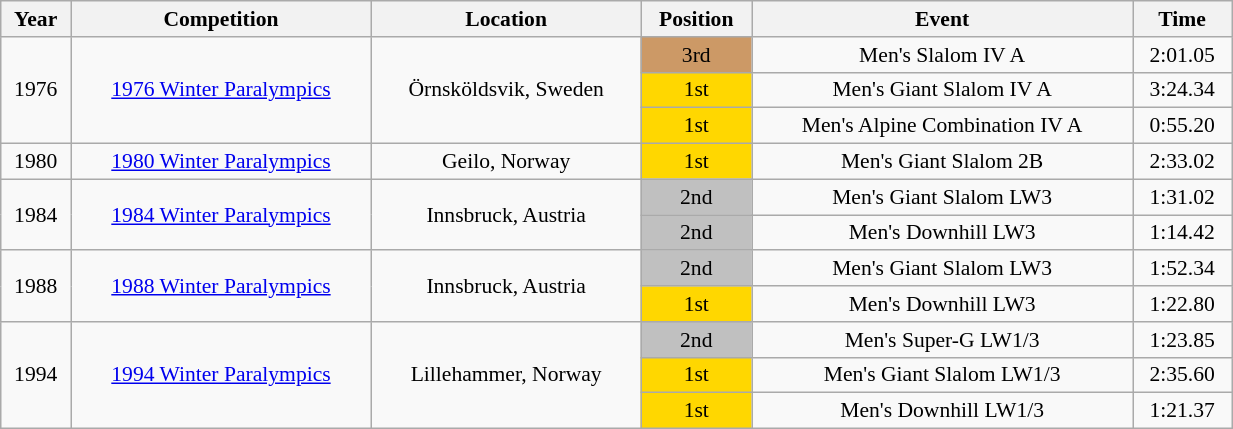<table class="wikitable" width=65% style="font-size:90%; text-align:center;">
<tr>
<th>Year</th>
<th>Competition</th>
<th>Location</th>
<th>Position</th>
<th>Event</th>
<th>Time</th>
</tr>
<tr>
<td rowspan=3>1976</td>
<td rowspan=3><a href='#'>1976 Winter Paralympics</a></td>
<td rowspan=3>Örnsköldsvik, Sweden</td>
<td bgcolor=cc9966>3rd</td>
<td>Men's Slalom IV A</td>
<td>2:01.05</td>
</tr>
<tr>
<td bgcolor=gold>1st</td>
<td>Men's Giant Slalom IV A</td>
<td>3:24.34</td>
</tr>
<tr>
<td bgcolor=gold>1st</td>
<td>Men's Alpine Combination IV A</td>
<td>0:55.20</td>
</tr>
<tr>
<td>1980</td>
<td><a href='#'>1980 Winter Paralympics</a></td>
<td>Geilo, Norway</td>
<td bgcolor=gold>1st</td>
<td>Men's Giant Slalom 2B</td>
<td>2:33.02</td>
</tr>
<tr>
<td rowspan=2>1984</td>
<td rowspan=2><a href='#'>1984 Winter Paralympics</a></td>
<td rowspan=2>Innsbruck, Austria</td>
<td bgcolor=silver>2nd</td>
<td>Men's Giant Slalom LW3</td>
<td>1:31.02</td>
</tr>
<tr>
<td bgcolor=silver>2nd</td>
<td>Men's Downhill LW3</td>
<td>1:14.42</td>
</tr>
<tr>
<td rowspan=2>1988</td>
<td rowspan=2><a href='#'>1988 Winter Paralympics</a></td>
<td rowspan=2>Innsbruck, Austria</td>
<td bgcolor=silver>2nd</td>
<td>Men's Giant Slalom LW3</td>
<td>1:52.34</td>
</tr>
<tr>
<td bgcolor=gold>1st</td>
<td>Men's Downhill LW3</td>
<td>1:22.80</td>
</tr>
<tr>
<td rowspan=3>1994</td>
<td rowspan=3><a href='#'>1994 Winter Paralympics</a></td>
<td rowspan=3>Lillehammer, Norway</td>
<td bgcolor=silver>2nd</td>
<td>Men's Super-G LW1/3</td>
<td>1:23.85</td>
</tr>
<tr>
<td bgcolor=gold>1st</td>
<td>Men's Giant Slalom LW1/3</td>
<td>2:35.60</td>
</tr>
<tr>
<td bgcolor=gold>1st</td>
<td>Men's Downhill LW1/3</td>
<td>1:21.37</td>
</tr>
</table>
